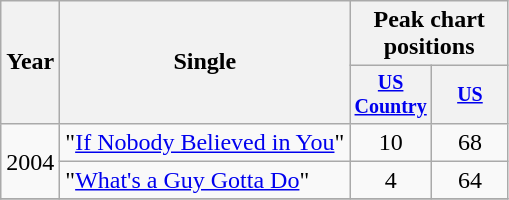<table class="wikitable" style="text-align:center;">
<tr>
<th rowspan="2">Year</th>
<th rowspan="2">Single</th>
<th colspan="2">Peak chart<br>positions</th>
</tr>
<tr style="font-size:smaller;">
<th width="45"><a href='#'>US Country</a></th>
<th width="45"><a href='#'>US</a></th>
</tr>
<tr>
<td rowspan="2">2004</td>
<td align="left">"<a href='#'>If Nobody Believed in You</a>"</td>
<td>10</td>
<td>68</td>
</tr>
<tr>
<td align="left">"<a href='#'>What's a Guy Gotta Do</a>"</td>
<td>4</td>
<td>64</td>
</tr>
<tr>
</tr>
</table>
